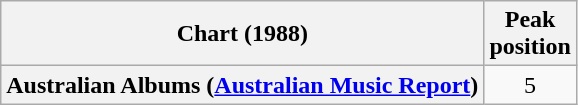<table class="wikitable plainrowheaders">
<tr>
<th scope="col">Chart (1988)</th>
<th scope="col">Peak<br>position</th>
</tr>
<tr>
<th scope="row">Australian Albums (<a href='#'>Australian Music Report</a>)</th>
<td align="center">5</td>
</tr>
</table>
